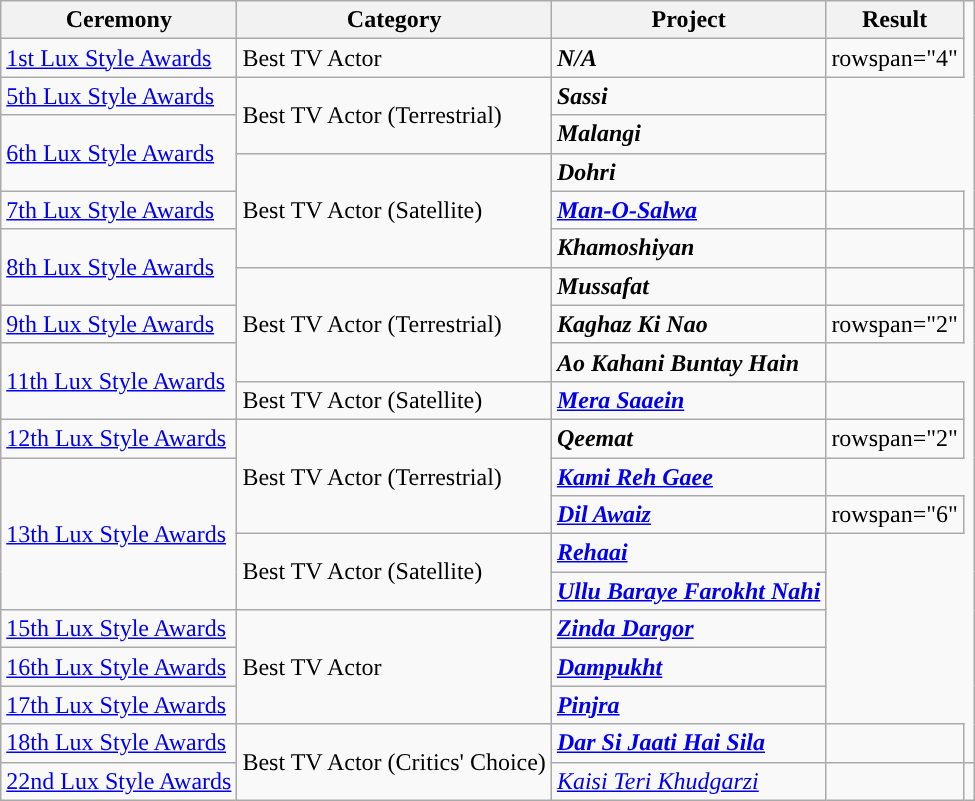<table class="wikitable style">
<tr>
<th>Ceremony</th>
<th>Category</th>
<th>Project</th>
<th>Result</th>
</tr>
<tr>
<td><a href='#'>1st Lux Style Awards</a></td>
<td>Best TV Actor</td>
<td><strong><em>N/A</em></strong></td>
<td>rowspan="4" </td>
</tr>
<tr>
<td><a href='#'>5th Lux Style Awards</a></td>
<td rowspan="2">Best TV Actor (Terrestrial)</td>
<td><strong><em>Sassi</em></strong></td>
</tr>
<tr>
<td rowspan="2"><a href='#'>6th Lux Style Awards</a></td>
<td><strong><em>Malangi</em></strong></td>
</tr>
<tr>
<td rowspan="3">Best TV Actor (Satellite)</td>
<td><strong><em>Dohri</em></strong></td>
</tr>
<tr>
<td><a href='#'>7th Lux Style Awards</a></td>
<td><strong><em><a href='#'>Man-O-Salwa</a></em></strong></td>
<td></td>
</tr>
<tr>
<td rowspan="2"><a href='#'>8th Lux Style Awards</a></td>
<td><strong><em>Khamoshiyan</em></strong></td>
<td></td>
<td></td>
</tr>
<tr>
<td rowspan="3">Best TV Actor (Terrestrial)</td>
<td><strong><em>Mussafat</em></strong></td>
<td></td>
</tr>
<tr>
<td><a href='#'>9th Lux Style Awards</a></td>
<td><strong><em>Kaghaz Ki Nao</em></strong></td>
<td>rowspan="2" </td>
</tr>
<tr>
<td rowspan="2"><a href='#'>11th Lux Style Awards</a></td>
<td><strong><em>Ao Kahani Buntay Hain</em></strong></td>
</tr>
<tr>
<td>Best TV Actor (Satellite)</td>
<td><strong><em><a href='#'>Mera Saaein</a></em></strong></td>
<td></td>
</tr>
<tr>
<td><a href='#'>12th Lux Style Awards</a></td>
<td rowspan="3">Best TV Actor (Terrestrial)</td>
<td><strong><em>Qeemat</em></strong></td>
<td>rowspan="2" </td>
</tr>
<tr>
<td rowspan="4'"><a href='#'>13th Lux Style Awards</a></td>
<td><strong><em><a href='#'>Kami Reh Gaee</a></em></strong></td>
</tr>
<tr>
<td><strong><em><a href='#'>Dil Awaiz</a></em></strong></td>
<td>rowspan="6" </td>
</tr>
<tr>
<td rowspan="2">Best TV Actor (Satellite)</td>
<td><strong><em><a href='#'>Rehaai</a></em></strong></td>
</tr>
<tr>
<td><strong><em><a href='#'>Ullu Baraye Farokht Nahi</a></em></strong></td>
</tr>
<tr>
<td><a href='#'>15th Lux Style Awards</a></td>
<td rowspan="3">Best TV Actor</td>
<td><strong><em><a href='#'>Zinda Dargor</a></em></strong></td>
</tr>
<tr>
<td><a href='#'>16th Lux Style Awards</a></td>
<td><strong><em><a href='#'>Dampukht</a></em></strong></td>
</tr>
<tr>
<td><a href='#'>17th Lux Style Awards</a></td>
<td><strong><em><a href='#'>Pinjra</a></em></strong></td>
</tr>
<tr>
<td><a href='#'>18th Lux Style Awards</a></td>
<td rowspan="2">Best TV Actor (Critics' Choice)</td>
<td><strong><em><a href='#'>Dar Si Jaati Hai Sila</a></em></strong></td>
<td></td>
</tr>
<tr>
<td><a href='#'>22nd Lux Style Awards</a></td>
<td><em><a href='#'>Kaisi Teri Khudgarzi</a></em></td>
<td></td>
<td></td>
</tr>
</table>
